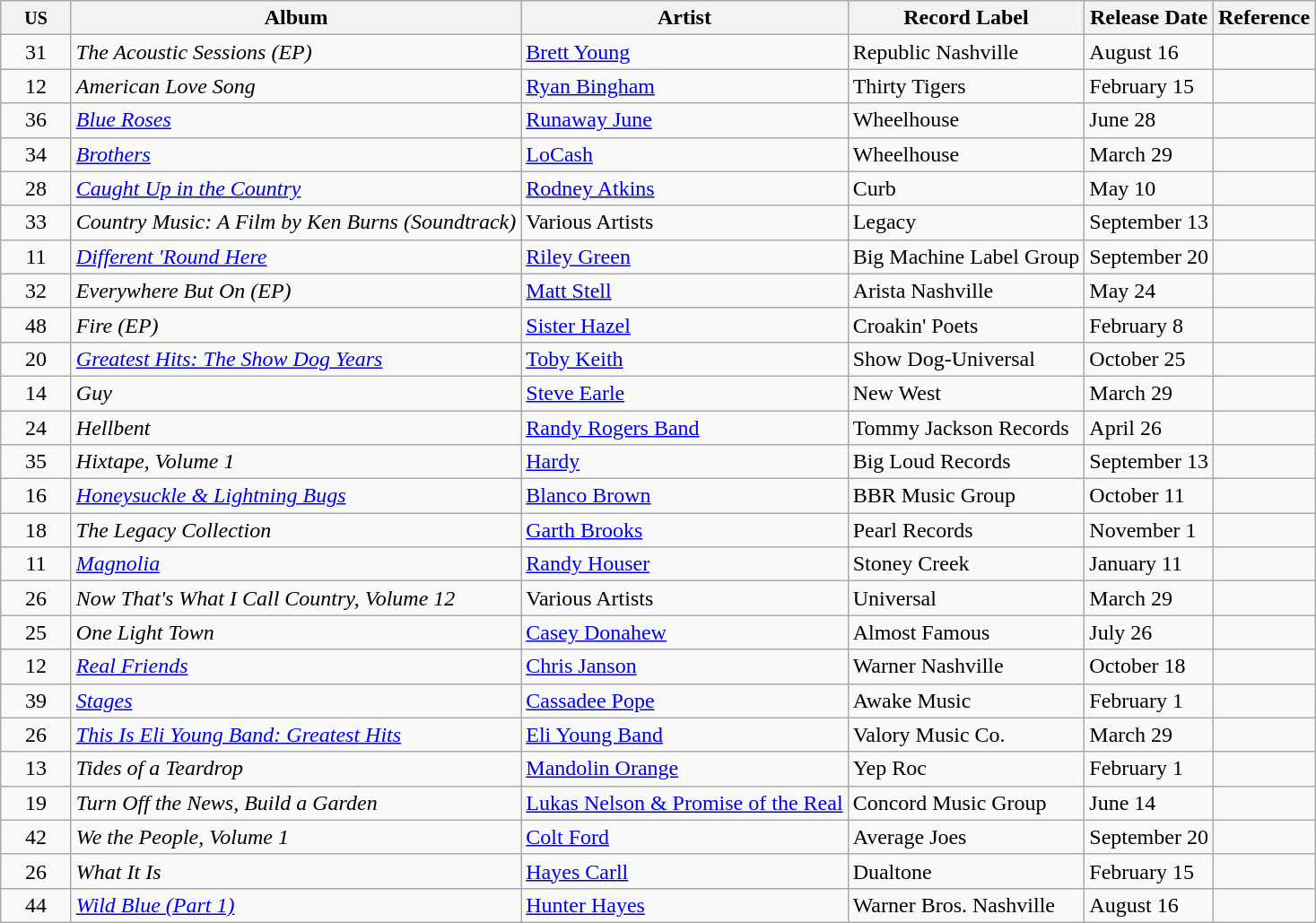<table class="wikitable sortable">
<tr>
<th width=45><small>US</small></th>
<th>Album</th>
<th>Artist</th>
<th>Record Label</th>
<th>Release Date</th>
<th>Reference</th>
</tr>
<tr>
<td align="center">31</td>
<td><em>The Acoustic Sessions (EP)</em></td>
<td><a href='#'>Brett Young</a></td>
<td>Republic Nashville</td>
<td>August 16</td>
<td></td>
</tr>
<tr>
<td align="center">12</td>
<td><em>American Love Song</em></td>
<td><a href='#'>Ryan Bingham</a></td>
<td>Thirty Tigers</td>
<td>February 15</td>
<td></td>
</tr>
<tr>
<td align="center">36</td>
<td><em><a href='#'>Blue Roses</a></em></td>
<td><a href='#'>Runaway June</a></td>
<td>Wheelhouse</td>
<td>June 28</td>
<td></td>
</tr>
<tr>
<td align="center">34</td>
<td><em><a href='#'>Brothers</a></em></td>
<td><a href='#'>LoCash</a></td>
<td>Wheelhouse</td>
<td>March 29</td>
<td></td>
</tr>
<tr>
<td align="center">28</td>
<td><em><a href='#'>Caught Up in the Country</a></em></td>
<td><a href='#'>Rodney Atkins</a></td>
<td>Curb</td>
<td>May 10</td>
<td></td>
</tr>
<tr>
<td align="center">33</td>
<td><em>Country Music: A Film by Ken Burns (Soundtrack)</em></td>
<td>Various Artists</td>
<td>Legacy</td>
<td>September 13</td>
<td></td>
</tr>
<tr>
<td align="center">11</td>
<td><em><a href='#'>Different 'Round Here</a></em></td>
<td><a href='#'>Riley Green</a></td>
<td>Big Machine Label Group</td>
<td>September 20</td>
<td></td>
</tr>
<tr>
<td align="center">32</td>
<td><em>Everywhere But On (EP)</em></td>
<td><a href='#'>Matt Stell</a></td>
<td>Arista Nashville</td>
<td>May 24</td>
<td></td>
</tr>
<tr>
<td align="center">48</td>
<td><em>Fire (EP)</em></td>
<td><a href='#'>Sister Hazel</a></td>
<td>Croakin' Poets</td>
<td>February 8</td>
<td></td>
</tr>
<tr>
<td align="center">20</td>
<td><em><a href='#'>Greatest Hits: The Show Dog Years</a></em></td>
<td><a href='#'>Toby Keith</a></td>
<td>Show Dog-Universal</td>
<td>October 25</td>
<td></td>
</tr>
<tr>
<td align="center">14</td>
<td><em>Guy</em></td>
<td><a href='#'>Steve Earle</a></td>
<td>New West</td>
<td>March 29</td>
<td></td>
</tr>
<tr>
<td align="center">24</td>
<td><em>Hellbent</em></td>
<td><a href='#'>Randy Rogers Band</a></td>
<td>Tommy Jackson Records</td>
<td>April 26</td>
<td></td>
</tr>
<tr>
<td align="center">35</td>
<td><em>Hixtape, Volume 1</em></td>
<td><a href='#'>Hardy</a></td>
<td>Big Loud Records</td>
<td>September 13</td>
<td></td>
</tr>
<tr>
<td align="center">16</td>
<td><em><a href='#'>Honeysuckle & Lightning Bugs</a></em></td>
<td><a href='#'>Blanco Brown</a></td>
<td>BBR Music Group</td>
<td>October 11</td>
<td></td>
</tr>
<tr>
<td align="center">18</td>
<td><em>The Legacy Collection</em></td>
<td><a href='#'>Garth Brooks</a></td>
<td>Pearl Records</td>
<td>November 1</td>
<td></td>
</tr>
<tr>
<td align="center">11</td>
<td><em><a href='#'>Magnolia</a></em></td>
<td><a href='#'>Randy Houser</a></td>
<td>Stoney Creek</td>
<td>January 11</td>
<td></td>
</tr>
<tr>
<td align="center">26</td>
<td><em>Now That's What I Call Country, Volume 12</em></td>
<td>Various Artists</td>
<td>Universal</td>
<td>March 29</td>
<td></td>
</tr>
<tr>
<td align="center">25</td>
<td><em>One Light Town</em></td>
<td><a href='#'>Casey Donahew</a></td>
<td>Almost Famous</td>
<td>July 26</td>
<td></td>
</tr>
<tr>
<td align="center">12</td>
<td><em><a href='#'>Real Friends</a></em></td>
<td><a href='#'>Chris Janson</a></td>
<td>Warner Nashville</td>
<td>October 18</td>
<td></td>
</tr>
<tr>
<td align="center">39</td>
<td><em><a href='#'>Stages</a></em></td>
<td><a href='#'>Cassadee Pope</a></td>
<td>Awake Music</td>
<td>February 1</td>
<td></td>
</tr>
<tr>
<td align="center">26</td>
<td><em><a href='#'>This Is Eli Young Band: Greatest Hits</a></em></td>
<td><a href='#'>Eli Young Band</a></td>
<td>Valory Music Co.</td>
<td>March 29</td>
<td></td>
</tr>
<tr>
<td align="center">13</td>
<td><em>Tides of a Teardrop</em></td>
<td><a href='#'>Mandolin Orange</a></td>
<td>Yep Roc</td>
<td>February 1</td>
<td></td>
</tr>
<tr>
<td align="center">19</td>
<td><em>Turn Off the News, Build a Garden</em></td>
<td><a href='#'>Lukas Nelson & Promise of the Real</a></td>
<td>Concord Music Group</td>
<td>June 14</td>
<td></td>
</tr>
<tr>
<td align="center">42</td>
<td><em>We the People, Volume 1</em></td>
<td><a href='#'>Colt Ford</a></td>
<td>Average Joes</td>
<td>September 20</td>
<td></td>
</tr>
<tr>
<td align="center">26</td>
<td><em>What It Is</em></td>
<td><a href='#'>Hayes Carll</a></td>
<td>Dualtone</td>
<td>February 15</td>
<td></td>
</tr>
<tr>
<td align="center">44</td>
<td><em><a href='#'>Wild Blue (Part 1)</a></em></td>
<td><a href='#'>Hunter Hayes</a></td>
<td>Warner Bros. Nashville</td>
<td>August 16</td>
<td></td>
</tr>
</table>
